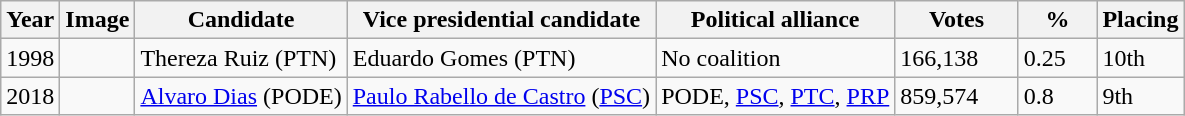<table class="wikitable sortable" style="text-align:left; margin:left;">
<tr>
<th>Year</th>
<th>Image</th>
<th>Candidate</th>
<th>Vice presidential candidate</th>
<th>Political alliance</th>
<th style="width:75px;">Votes</th>
<th style="width:45px;">%</th>
<th>Placing</th>
</tr>
<tr>
<td style="text-align:center;">1998</td>
<td></td>
<td>Thereza Ruiz (PTN)</td>
<td>Eduardo Gomes (PTN)</td>
<td>No coalition</td>
<td>166,138</td>
<td>0.25</td>
<td>10th</td>
</tr>
<tr>
<td style="text-align:center;">2018</td>
<td></td>
<td><a href='#'>Alvaro Dias</a> (PODE)</td>
<td><a href='#'>Paulo Rabello de Castro</a> (<a href='#'>PSC</a>)</td>
<td>PODE, <a href='#'>PSC</a>, <a href='#'>PTC</a>, <a href='#'>PRP</a></td>
<td>859,574</td>
<td>0.8</td>
<td>9th</td>
</tr>
</table>
